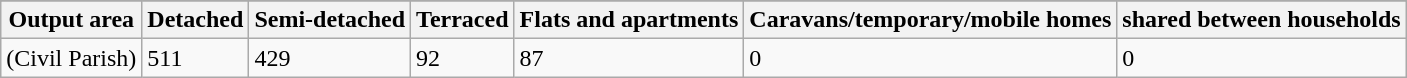<table class="wikitable">
<tr>
</tr>
<tr>
</tr>
<tr>
<th>Output area</th>
<th>Detached</th>
<th>Semi-detached</th>
<th>Terraced</th>
<th>Flats and apartments</th>
<th>Caravans/temporary/mobile homes</th>
<th>shared between households</th>
</tr>
<tr>
<td>(Civil Parish)</td>
<td>511</td>
<td>429</td>
<td>92</td>
<td>87</td>
<td>0</td>
<td>0</td>
</tr>
</table>
